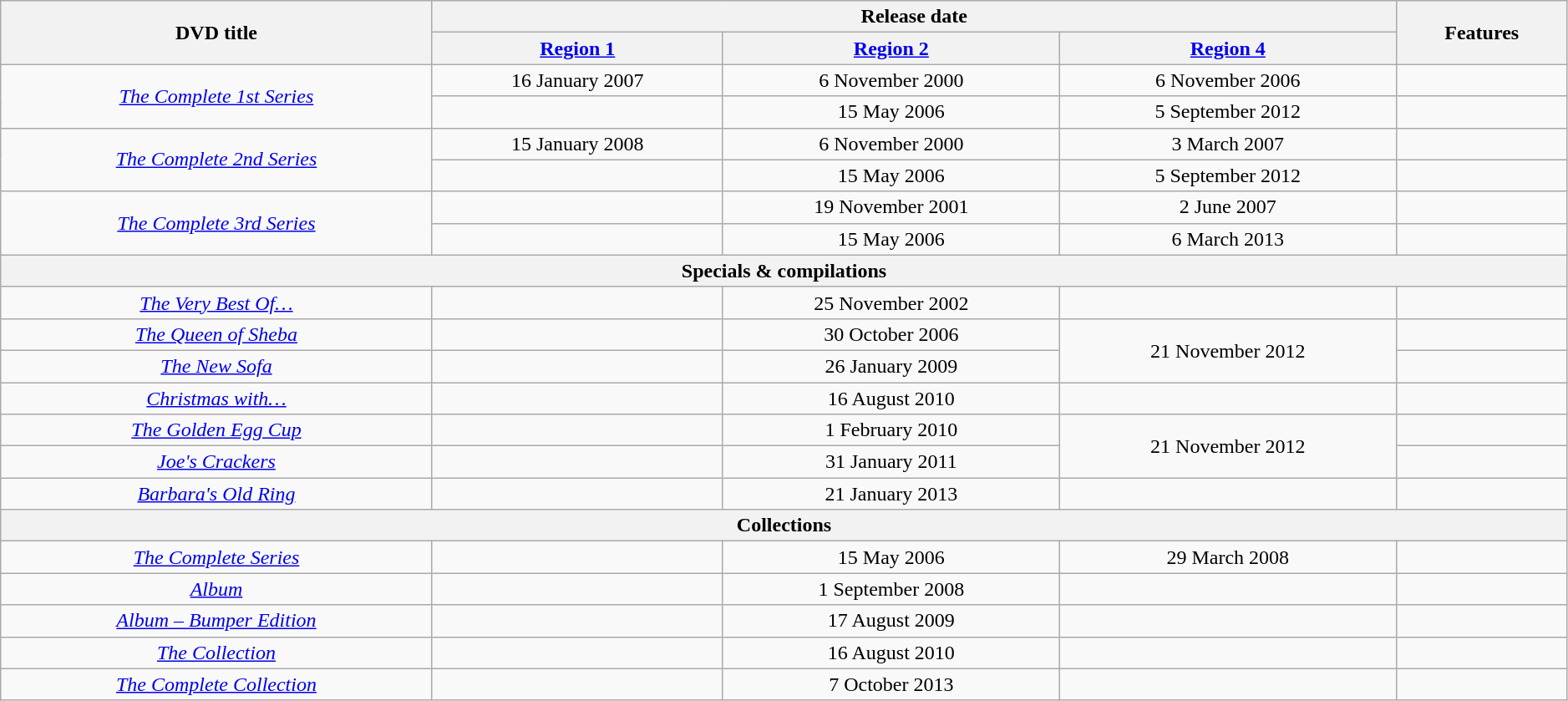<table class="wikitable" style="width:99%; text-align:center;">
<tr>
<th rowspan="2">DVD title</th>
<th colspan="3">Release date</th>
<th rowspan="2">Features</th>
</tr>
<tr>
<th><a href='#'>Region 1</a></th>
<th><a href='#'>Region 2</a></th>
<th><a href='#'>Region 4</a></th>
</tr>
<tr>
<td rowspan="2"><em><a href='#'>The Complete 1st Series</a></em></td>
<td>16 January 2007</td>
<td>6 November 2000</td>
<td>6 November 2006</td>
<td></td>
</tr>
<tr>
<td></td>
<td>15 May 2006</td>
<td>5 September 2012</td>
<td></td>
</tr>
<tr>
<td rowspan="2"><em><a href='#'>The Complete 2nd Series</a></em></td>
<td>15 January 2008</td>
<td>6 November 2000</td>
<td>3 March 2007</td>
<td></td>
</tr>
<tr>
<td></td>
<td>15 May 2006</td>
<td>5 September 2012</td>
<td></td>
</tr>
<tr>
<td rowspan="2"><em><a href='#'>The Complete 3rd Series</a></em></td>
<td></td>
<td>19 November 2001</td>
<td>2 June 2007</td>
<td></td>
</tr>
<tr>
<td></td>
<td>15 May 2006</td>
<td>6 March 2013</td>
<td></td>
</tr>
<tr>
<th colspan="5">Specials & compilations</th>
</tr>
<tr>
<td><em><a href='#'>The Very Best Of…</a></em></td>
<td></td>
<td>25 November 2002</td>
<td></td>
<td></td>
</tr>
<tr>
<td><em><a href='#'>The Queen of Sheba</a></em></td>
<td></td>
<td>30 October 2006</td>
<td rowspan="2">21 November 2012<br></td>
<td></td>
</tr>
<tr>
<td><em><a href='#'>The New Sofa</a></em></td>
<td></td>
<td>26 January 2009</td>
<td></td>
</tr>
<tr>
<td><em><a href='#'>Christmas with…</a></em></td>
<td></td>
<td>16 August 2010</td>
<td></td>
<td></td>
</tr>
<tr>
<td><em><a href='#'>The Golden Egg Cup</a></em></td>
<td></td>
<td>1 February 2010</td>
<td rowspan="2">21 November 2012<br></td>
<td></td>
</tr>
<tr>
<td><em><a href='#'>Joe's Crackers</a></em></td>
<td></td>
<td>31 January 2011</td>
<td></td>
</tr>
<tr>
<td><em><a href='#'>Barbara's Old Ring</a></em></td>
<td></td>
<td>21 January 2013</td>
<td></td>
<td></td>
</tr>
<tr>
<th colspan="5">Collections</th>
</tr>
<tr>
<td><em><a href='#'>The Complete Series</a></em></td>
<td></td>
<td>15 May 2006</td>
<td>29 March 2008</td>
<td></td>
</tr>
<tr>
<td><em><a href='#'>Album</a></em></td>
<td></td>
<td>1 September 2008</td>
<td></td>
<td></td>
</tr>
<tr>
<td><em><a href='#'>Album – Bumper Edition</a></em></td>
<td></td>
<td>17 August 2009</td>
<td></td>
<td></td>
</tr>
<tr>
<td><em><a href='#'>The Collection</a></em></td>
<td></td>
<td>16 August 2010</td>
<td></td>
<td></td>
</tr>
<tr>
<td><em><a href='#'>The Complete Collection</a></em></td>
<td></td>
<td>7 October 2013</td>
<td></td>
<td></td>
</tr>
</table>
